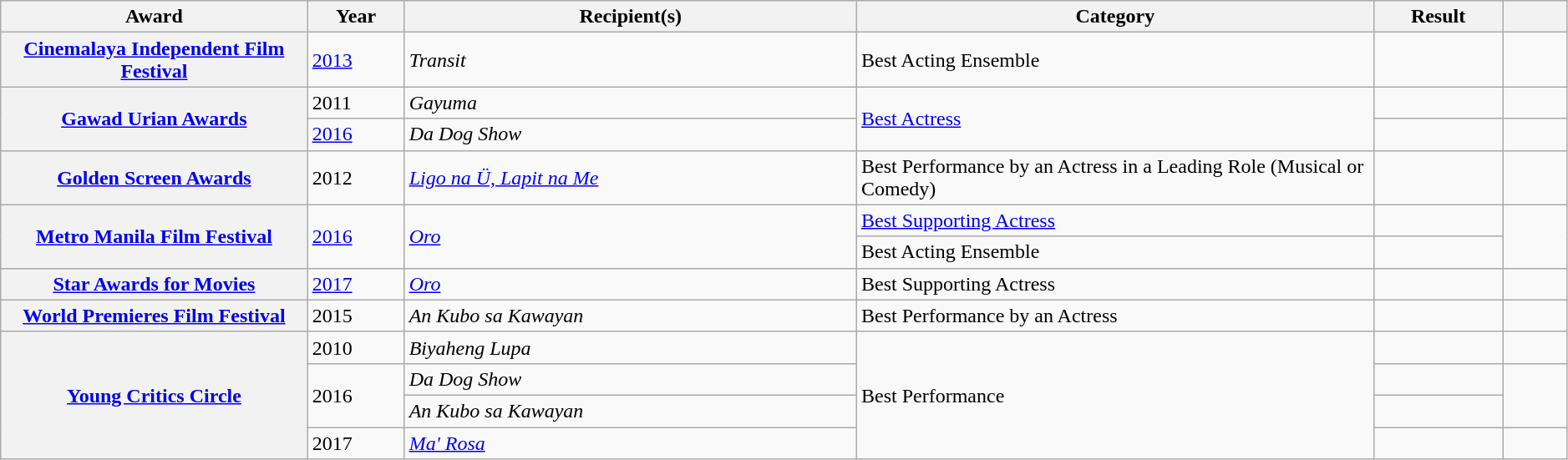<table class="wikitable sortable plainrowheaders" style="width:99%;">
<tr>
<th scope="col" style="width:19%;">Award</th>
<th scope="col" style="width:6%;">Year</th>
<th scope="col" style="width:28%;">Recipient(s)</th>
<th scope="col" style="width:32%;">Category</th>
<th scope="col" style="width:8%;">Result</th>
<th scope="col" style="width:4%;" class="unsortable"></th>
</tr>
<tr>
<th scope="rowgroup"><a href='#'>Cinemalaya Independent Film Festival</a></th>
<td><a href='#'>2013</a></td>
<td><em>Transit</em></td>
<td>Best Acting Ensemble</td>
<td></td>
<td></td>
</tr>
<tr>
<th scope="rowgroup" rowspan="2"><a href='#'>Gawad Urian Awards</a></th>
<td>2011</td>
<td><em>Gayuma</em></td>
<td rowspan="2"><a href='#'>Best Actress</a></td>
<td></td>
<td></td>
</tr>
<tr>
<td><a href='#'>2016</a></td>
<td><em>Da Dog Show</em></td>
<td></td>
<td></td>
</tr>
<tr>
<th scope="rowgroup"><a href='#'>Golden Screen Awards</a></th>
<td>2012</td>
<td><em><a href='#'>Ligo na Ü, Lapit na Me</a></em></td>
<td>Best Performance by an Actress in a Leading Role (Musical or Comedy)</td>
<td></td>
<td></td>
</tr>
<tr>
<th scope="rowgroup" rowspan="2"><a href='#'>Metro Manila Film Festival</a></th>
<td rowspan="2"><a href='#'>2016</a></td>
<td rowspan="2"><em><a href='#'>Oro</a></em></td>
<td><a href='#'>Best Supporting Actress</a></td>
<td></td>
<td rowspan="2"></td>
</tr>
<tr>
<td>Best Acting Ensemble</td>
<td></td>
</tr>
<tr>
<th scope="rowgroup"><a href='#'>Star Awards for Movies</a></th>
<td><a href='#'>2017</a></td>
<td><em><a href='#'>Oro</a></em></td>
<td>Best Supporting Actress</td>
<td></td>
<td></td>
</tr>
<tr>
<th scope="rowgroup"><a href='#'>World Premieres Film Festival</a></th>
<td>2015</td>
<td><em>An Kubo sa Kawayan</em></td>
<td>Best Performance by an Actress</td>
<td></td>
<td></td>
</tr>
<tr>
<th scope="rowgroup" rowspan="4"><a href='#'>Young Critics Circle</a></th>
<td>2010</td>
<td><em>Biyaheng Lupa</em></td>
<td rowspan="4">Best Performance</td>
<td></td>
<td></td>
</tr>
<tr>
<td rowspan="2">2016</td>
<td><em>Da Dog Show</em></td>
<td></td>
<td rowspan="2"></td>
</tr>
<tr>
<td><em>An Kubo sa Kawayan</em></td>
<td></td>
</tr>
<tr>
<td>2017</td>
<td><em><a href='#'>Ma' Rosa</a></em></td>
<td></td>
<td></td>
</tr>
</table>
